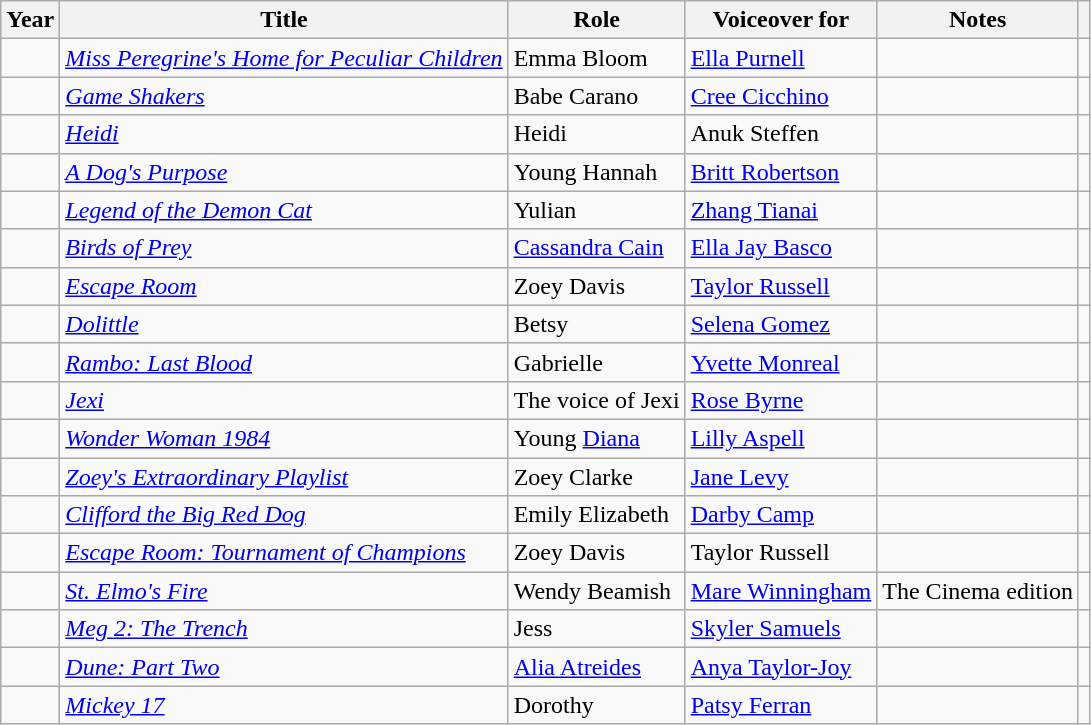<table class="wikitable sortable plainrowheaders">
<tr>
<th>Year</th>
<th>Title</th>
<th>Role</th>
<th>Voiceover for</th>
<th>Notes</th>
<th class="unsortable"></th>
</tr>
<tr>
<td></td>
<td><em><a href='#'>Miss Peregrine's Home for Peculiar Children</a></em></td>
<td>Emma Bloom</td>
<td><a href='#'>Ella Purnell</a></td>
<td></td>
<td></td>
</tr>
<tr>
<td></td>
<td><em><a href='#'>Game Shakers</a></em></td>
<td>Babe Carano</td>
<td><a href='#'>Cree Cicchino</a></td>
<td></td>
<td></td>
</tr>
<tr>
<td></td>
<td><em><a href='#'>Heidi</a></em></td>
<td>Heidi</td>
<td>Anuk Steffen</td>
<td></td>
<td></td>
</tr>
<tr>
<td></td>
<td><em><a href='#'>A Dog's Purpose</a></em></td>
<td>Young Hannah</td>
<td><a href='#'>Britt Robertson</a></td>
<td></td>
<td></td>
</tr>
<tr>
<td></td>
<td><em><a href='#'>Legend of the Demon Cat</a></em></td>
<td>Yulian</td>
<td><a href='#'>Zhang Tianai</a></td>
<td></td>
<td></td>
</tr>
<tr>
<td></td>
<td><em><a href='#'>Birds of Prey</a></em></td>
<td><a href='#'>Cassandra Cain</a></td>
<td><a href='#'>Ella Jay Basco</a></td>
<td></td>
<td></td>
</tr>
<tr>
<td></td>
<td><em><a href='#'>Escape Room</a></em></td>
<td>Zoey Davis</td>
<td><a href='#'>Taylor Russell</a></td>
<td></td>
<td></td>
</tr>
<tr>
<td></td>
<td><em><a href='#'>Dolittle</a></em></td>
<td>Betsy</td>
<td><a href='#'>Selena Gomez</a></td>
<td></td>
<td></td>
</tr>
<tr>
<td></td>
<td><em><a href='#'>Rambo: Last Blood</a></em></td>
<td>Gabrielle</td>
<td><a href='#'>Yvette Monreal</a></td>
<td></td>
<td></td>
</tr>
<tr>
<td></td>
<td><em><a href='#'>Jexi</a></em></td>
<td>The voice of Jexi</td>
<td><a href='#'>Rose Byrne</a></td>
<td></td>
<td></td>
</tr>
<tr>
<td></td>
<td><em><a href='#'>Wonder Woman 1984</a></em></td>
<td>Young <a href='#'>Diana</a></td>
<td><a href='#'>Lilly Aspell</a></td>
<td></td>
<td></td>
</tr>
<tr>
<td></td>
<td><em><a href='#'>Zoey's Extraordinary Playlist</a></em></td>
<td>Zoey Clarke</td>
<td><a href='#'>Jane Levy</a></td>
<td></td>
<td></td>
</tr>
<tr>
<td></td>
<td><em><a href='#'>Clifford the Big Red Dog</a></em></td>
<td>Emily Elizabeth</td>
<td><a href='#'>Darby Camp</a></td>
<td></td>
<td></td>
</tr>
<tr>
<td></td>
<td><em><a href='#'>Escape Room: Tournament of Champions</a></em></td>
<td>Zoey Davis</td>
<td>Taylor Russell</td>
<td></td>
<td></td>
</tr>
<tr>
<td></td>
<td><em><a href='#'>St. Elmo's Fire</a></em></td>
<td>Wendy Beamish</td>
<td><a href='#'>Mare Winningham</a></td>
<td>The Cinema edition</td>
<td></td>
</tr>
<tr>
<td></td>
<td><em><a href='#'>Meg 2: The Trench</a></em></td>
<td>Jess</td>
<td><a href='#'>Skyler Samuels</a></td>
<td></td>
<td></td>
</tr>
<tr>
<td></td>
<td><em><a href='#'>Dune: Part Two</a></em></td>
<td><a href='#'>Alia Atreides</a></td>
<td><a href='#'>Anya Taylor-Joy</a></td>
<td></td>
<td></td>
</tr>
<tr>
<td></td>
<td><em><a href='#'>Mickey 17</a></em></td>
<td>Dorothy</td>
<td><a href='#'>Patsy Ferran</a></td>
<td></td>
<td></td>
</tr>
</table>
